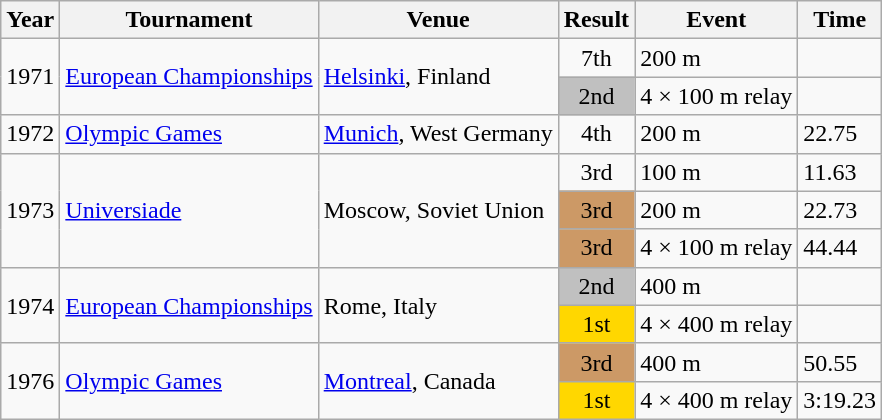<table class=wikitable>
<tr>
<th>Year</th>
<th>Tournament</th>
<th>Venue</th>
<th>Result</th>
<th>Event</th>
<th>Time</th>
</tr>
<tr>
<td rowspan=2>1971</td>
<td rowspan=2><a href='#'>European Championships</a></td>
<td rowspan=2><a href='#'>Helsinki</a>, Finland</td>
<td align="center">7th</td>
<td>200 m</td>
<td></td>
</tr>
<tr>
<td bgcolor="silver" align="center">2nd</td>
<td>4 × 100 m relay</td>
</tr>
<tr>
<td>1972</td>
<td><a href='#'>Olympic Games</a></td>
<td><a href='#'>Munich</a>, West Germany</td>
<td align="center">4th</td>
<td>200 m</td>
<td>22.75</td>
</tr>
<tr>
<td rowspan=3>1973</td>
<td rowspan=3><a href='#'>Universiade</a></td>
<td rowspan=3>Moscow, Soviet Union</td>
<td bgcolor=""cc9966" align="center">3rd</td>
<td>100 m</td>
<td>11.63</td>
</tr>
<tr>
<td bgcolor="cc9966" align="center">3rd</td>
<td>200 m</td>
<td>22.73</td>
</tr>
<tr>
<td bgcolor="cc9966" align="center">3rd</td>
<td>4 × 100 m relay</td>
<td>44.44</td>
</tr>
<tr>
<td rowspan=2>1974</td>
<td rowspan=2><a href='#'>European Championships</a></td>
<td rowspan=2>Rome, Italy</td>
<td bgcolor="silver" align="center">2nd</td>
<td>400 m</td>
<td></td>
</tr>
<tr>
<td bgcolor="gold" align="center">1st</td>
<td>4 × 400 m relay</td>
<td></td>
</tr>
<tr>
<td rowspan=2>1976</td>
<td rowspan=2><a href='#'>Olympic Games</a></td>
<td rowspan=2><a href='#'>Montreal</a>, Canada</td>
<td bgcolor="cc9966" align="center">3rd</td>
<td>400 m</td>
<td>50.55</td>
</tr>
<tr>
<td bgcolor="gold" align="center">1st</td>
<td>4 × 400 m relay</td>
<td>3:19.23</td>
</tr>
</table>
